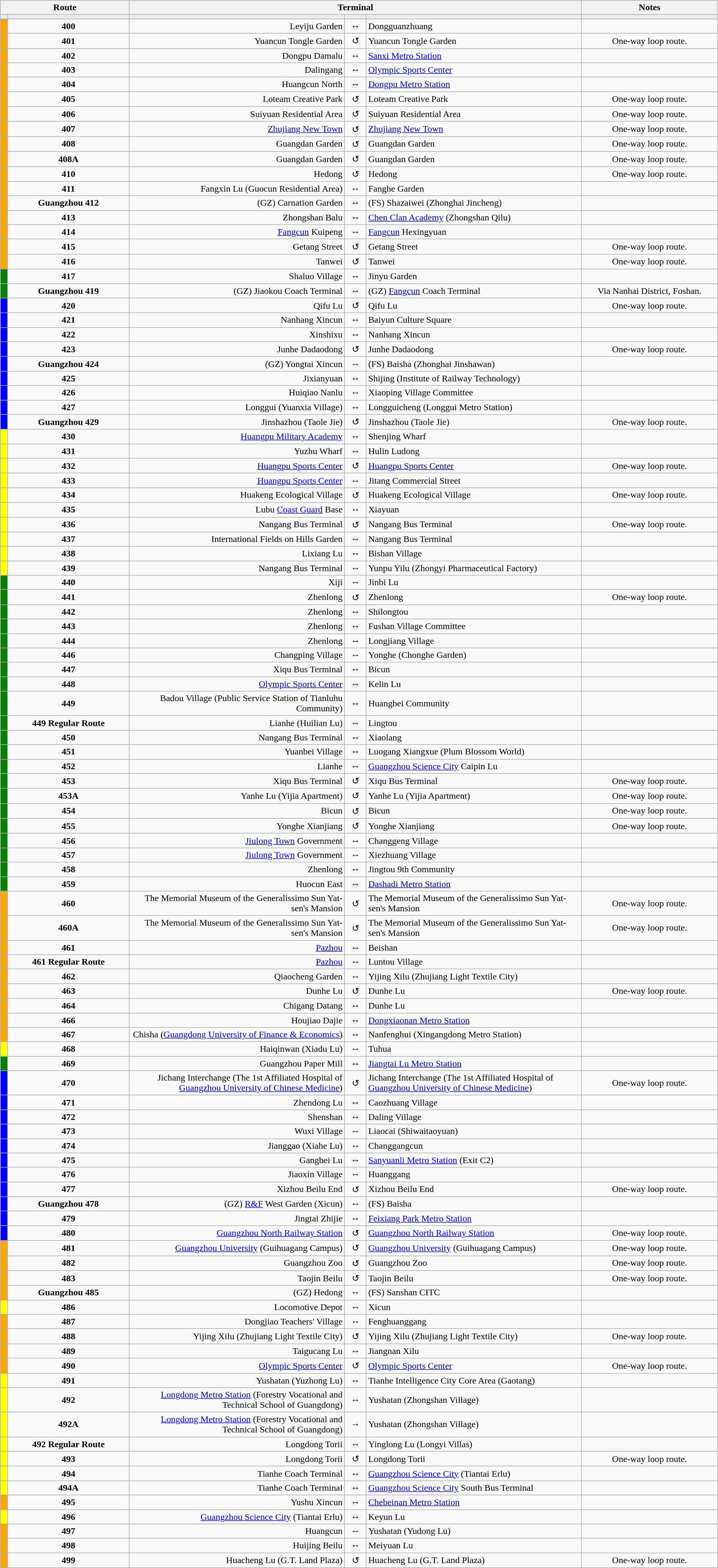<table class="wikitable sortable" style="width:100%; text-align:center">
<tr>
<th colspan="2" width="18%">Route</th>
<th colspan="3">Terminal</th>
<th width="19%">Notes</th>
</tr>
<tr style="background:#EAECF0" height=0>
<td width="1%"></td>
<td></td>
<td width="30%"></td>
<td></td>
<td width="30%"></td>
<td></td>
</tr>
<tr>
<td style="background:orange"></td>
<td><strong>400</strong></td>
<td align=right>Leyiju Garden</td>
<td>↔</td>
<td align=left>Dongguanzhuang</td>
<td></td>
</tr>
<tr>
<td style="background:orange"></td>
<td><strong>401</strong></td>
<td align=right>Yuancun Tongle Garden</td>
<td>↺</td>
<td align=left>Yuancun Tongle Garden</td>
<td>One-way loop route.</td>
</tr>
<tr>
<td style="background:orange"></td>
<td><strong>402</strong></td>
<td align=right>Dongpu Damalu</td>
<td>↔</td>
<td align=left><a href='#'>Sanxi Metro Station</a></td>
<td></td>
</tr>
<tr>
<td style="background:orange"></td>
<td><strong>403</strong></td>
<td align=right>Dalingang</td>
<td>↔</td>
<td align=left><a href='#'>Olympic Sports Center</a></td>
<td></td>
</tr>
<tr>
<td style="background:orange"></td>
<td><strong>404</strong></td>
<td align=right>Huangcun North</td>
<td>↔</td>
<td align=left><a href='#'>Dongpu Metro Station</a></td>
<td></td>
</tr>
<tr>
<td style="background:orange"></td>
<td><strong>405</strong></td>
<td align=right>Loteam Creative Park</td>
<td>↺</td>
<td align=left>Loteam Creative Park</td>
<td>One-way loop route.</td>
</tr>
<tr>
<td style="background:orange"></td>
<td><strong>406</strong></td>
<td align=right>Suiyuan Residential Area</td>
<td>↺</td>
<td align=left>Suiyuan Residential Area</td>
<td>One-way loop route.</td>
</tr>
<tr>
<td style="background:orange"></td>
<td><strong>407</strong></td>
<td align=right><a href='#'>Zhujiang New Town</a></td>
<td>↺</td>
<td align=left><a href='#'>Zhujiang New Town</a></td>
<td>One-way loop route.</td>
</tr>
<tr>
<td style="background:orange"></td>
<td><strong>408</strong></td>
<td align=right>Guangdan Garden</td>
<td>↺</td>
<td align=left>Guangdan Garden</td>
<td>One-way loop route.</td>
</tr>
<tr>
<td style="background:orange"></td>
<td><strong>408A</strong></td>
<td align=right>Guangdan Garden</td>
<td>↺</td>
<td align=left>Guangdan Garden</td>
<td>One-way loop route.</td>
</tr>
<tr>
<td style="background:orange"></td>
<td><strong>410</strong></td>
<td align=right>Hedong</td>
<td>↺</td>
<td align=left>Hedong</td>
<td>One-way loop route.</td>
</tr>
<tr>
<td style="background:orange"></td>
<td><strong>411</strong></td>
<td align=right>Fangxin Lu (Guocun Residential Area)</td>
<td>↔</td>
<td align=left>Fanghe Garden</td>
<td></td>
</tr>
<tr>
<td style="background:orange"></td>
<td><strong>Guangzhou 412</strong></td>
<td align=right>(GZ) Carnation Garden</td>
<td>↔</td>
<td align=left>(FS) Shazaiwei (Zhonghai Jincheng)</td>
<td></td>
</tr>
<tr>
<td style="background:orange"></td>
<td><strong>413</strong></td>
<td align=right>Zhongshan Balu</td>
<td>↔</td>
<td align=left><a href='#'>Chen Clan Academy</a> (Zhongshan Qilu)</td>
<td></td>
</tr>
<tr>
<td style="background:orange"></td>
<td><strong>414</strong></td>
<td align=right><a href='#'>Fangcun</a> Kuipeng</td>
<td>↔</td>
<td align=left><a href='#'>Fangcun</a> Hexingyuan</td>
<td></td>
</tr>
<tr>
<td style="background:orange"></td>
<td><strong>415</strong></td>
<td align=right>Getang Street</td>
<td>↺</td>
<td align=left>Getang Street</td>
<td>One-way loop route.</td>
</tr>
<tr>
<td style="background:orange"></td>
<td><strong>416</strong></td>
<td align=right>Tanwei</td>
<td>↺</td>
<td align=left>Tanwei</td>
<td>One-way loop route.</td>
</tr>
<tr>
<td style="background:green"></td>
<td><strong>417</strong></td>
<td align=right>Shaluo Village</td>
<td>↔</td>
<td align=left>Jinyu Garden</td>
<td></td>
</tr>
<tr>
<td style="background:green"></td>
<td><strong>Guangzhou 419</strong></td>
<td align=right>(GZ) Jiaokou Coach Terminal</td>
<td>↔</td>
<td align=left>(GZ) <a href='#'>Fangcun</a> Coach Terminal</td>
<td>Via Nanhai District, Foshan.</td>
</tr>
<tr>
<td style="background:blue"></td>
<td><strong>420</strong></td>
<td align=right>Qifu Lu</td>
<td>↺</td>
<td align=left>Qifu Lu</td>
<td>One-way loop route.</td>
</tr>
<tr>
<td style="background:blue"></td>
<td><strong>421</strong></td>
<td align=right>Nanhang Xincun</td>
<td>↔</td>
<td align=left>Baiyun Culture Square</td>
<td></td>
</tr>
<tr>
<td style="background:blue"></td>
<td><strong>422</strong></td>
<td align=right>Xinshixu</td>
<td>↔</td>
<td align=left>Nanhang Xincun</td>
<td></td>
</tr>
<tr>
<td style="background:blue"></td>
<td><strong>423</strong></td>
<td align=right>Junhe Dadaodong</td>
<td>↺</td>
<td align=left>Junhe Dadaodong</td>
<td>One-way loop route.</td>
</tr>
<tr>
<td style="background:blue"></td>
<td><strong>Guangzhou 424</strong></td>
<td align=right>(GZ) Yongtai Xincun</td>
<td>↔</td>
<td align=left>(FS) Baisha (Zhonghai Jinshawan)</td>
<td></td>
</tr>
<tr>
<td style="background:blue"></td>
<td><strong>425</strong></td>
<td align=right>Jixianyuan</td>
<td>↔</td>
<td align=left>Shijing (Institute of Railway Technology)</td>
<td></td>
</tr>
<tr>
<td style="background:blue"></td>
<td><strong>426</strong></td>
<td align=right>Huiqiao Nanlu</td>
<td>↔</td>
<td align=left>Xiaoping Village Committee</td>
<td></td>
</tr>
<tr>
<td style="background:blue"></td>
<td><strong>427</strong></td>
<td align=right>Longgui (Yuanxia Village)</td>
<td>↔</td>
<td align=left>Longguicheng (Longgui Metro Station)</td>
<td></td>
</tr>
<tr>
<td style="background:blue"></td>
<td><strong>Guangzhou 429</strong></td>
<td align=right>Jinshazhou (Taole Jie)</td>
<td>↺</td>
<td align=left>Jinshazhou (Taole Jie)</td>
<td>One-way loop route.</td>
</tr>
<tr>
<td style="background:yellow;"></td>
<td><strong>430</strong></td>
<td align=right><a href='#'>Huangpu Military Academy</a></td>
<td>↔</td>
<td align=left>Shenjing Wharf</td>
<td></td>
</tr>
<tr>
<td style="background:yellow;"></td>
<td><strong>431</strong></td>
<td align=right>Yuzhu Wharf</td>
<td>↔</td>
<td align=left>Hulin Ludong</td>
<td></td>
</tr>
<tr>
<td style="background:yellow;"></td>
<td><strong>432</strong></td>
<td align=right><a href='#'>Huangpu Sports Center</a></td>
<td>↺</td>
<td align=left><a href='#'>Huangpu Sports Center</a></td>
<td>One-way loop route.</td>
</tr>
<tr>
<td style="background:yellow;"></td>
<td><strong>433</strong></td>
<td align=right><a href='#'>Huangpu Sports Center</a></td>
<td>↔</td>
<td align=left>Jitang Commercial Street</td>
<td></td>
</tr>
<tr>
<td style="background:yellow;"></td>
<td><strong>434</strong></td>
<td align=right>Huakeng Ecological Village</td>
<td>↺</td>
<td align=left>Huakeng Ecological Village</td>
<td>One-way loop route.</td>
</tr>
<tr>
<td style="background:yellow;"></td>
<td><strong>435</strong></td>
<td align=right>Lubu <a href='#'>Coast Guard</a> Base</td>
<td>↔</td>
<td align=left>Xiayuan</td>
<td></td>
</tr>
<tr>
<td style="background:yellow;"></td>
<td><strong>436</strong></td>
<td align=right>Nangang Bus Terminal</td>
<td>↺</td>
<td align=left>Nangang Bus Terminal</td>
<td>One-way loop route.</td>
</tr>
<tr>
<td style="background:yellow;"></td>
<td><strong>437</strong></td>
<td align=right>International Fields on Hills Garden</td>
<td>↔</td>
<td align=left>Nangang Bus Terminal</td>
<td></td>
</tr>
<tr>
<td style="background:yellow;"></td>
<td><strong>438</strong></td>
<td align=right>Lixiang Lu</td>
<td>↔</td>
<td align=left>Bishan Village</td>
<td></td>
</tr>
<tr>
<td style="background:yellow;"></td>
<td><strong>439</strong></td>
<td align=right>Nangang Bus Terminal</td>
<td>↔</td>
<td align=left>Yunpu Yilu (Zhongyi Pharmaceutical Factory)</td>
<td></td>
</tr>
<tr>
<td style="background:green"></td>
<td><strong>440</strong></td>
<td align=right>Xiji</td>
<td>↔</td>
<td align=left>Jinbi Lu</td>
<td></td>
</tr>
<tr>
<td style="background:green"></td>
<td><strong>441</strong></td>
<td align=right>Zhenlong</td>
<td>↺</td>
<td align=left>Zhenlong</td>
<td>One-way loop route.</td>
</tr>
<tr>
<td style="background:green"></td>
<td><strong>442</strong></td>
<td align=right>Zhenlong</td>
<td>↔</td>
<td align=left>Shilongtou</td>
<td></td>
</tr>
<tr>
<td style="background:green"></td>
<td><strong>443</strong></td>
<td align=right>Zhenlong</td>
<td>↔</td>
<td align=left>Fushan Village Committee</td>
<td></td>
</tr>
<tr>
<td style="background:green"></td>
<td><strong>444</strong></td>
<td align=right>Zhenlong</td>
<td>↔</td>
<td align=left>Longjiang Village</td>
<td></td>
</tr>
<tr>
<td style="background:green"></td>
<td><strong>446</strong></td>
<td align=right>Changping Village</td>
<td>↔</td>
<td align=left>Yonghe (Chonghe Garden)</td>
<td></td>
</tr>
<tr>
<td style="background:green"></td>
<td><strong>447</strong></td>
<td align=right>Xiqu Bus Terminal</td>
<td>↔</td>
<td align=left>Bicun</td>
<td></td>
</tr>
<tr>
<td style="background:green"></td>
<td><strong>448</strong></td>
<td align=right><a href='#'>Olympic Sports Center</a></td>
<td>↔</td>
<td align=left>Kelin Lu</td>
<td></td>
</tr>
<tr>
<td style="background:green"></td>
<td><strong>449</strong></td>
<td align=right>Badou Village (Public Service Station of Tianluhu Community)</td>
<td>↔</td>
<td align=left>Huangbei Community</td>
<td></td>
</tr>
<tr>
<td style="background:green"></td>
<td><strong>449 Regular Route</strong></td>
<td align=right>Lianhe (Huilian Lu)</td>
<td>↔</td>
<td align=left>Lingtou</td>
<td></td>
</tr>
<tr>
<td style="background:green"></td>
<td><strong>450</strong></td>
<td align=right>Nangang Bus Terminal</td>
<td>↔</td>
<td align=left>Xiaolang</td>
<td></td>
</tr>
<tr>
<td style="background:green"></td>
<td><strong>451</strong></td>
<td align=right>Yuanbei Village</td>
<td>↔</td>
<td align=left>Luogang Xiangxue (Plum Blossom World)</td>
<td></td>
</tr>
<tr>
<td style="background:green"></td>
<td><strong>452</strong></td>
<td align=right>Lianhe</td>
<td>↔</td>
<td align=left><a href='#'>Guangzhou Science City</a> Caipin Lu</td>
<td></td>
</tr>
<tr>
<td style="background:green"></td>
<td><strong>453</strong></td>
<td align=right>Xiqu Bus Terminal</td>
<td>↺</td>
<td align=left>Xiqu Bus Terminal</td>
<td>One-way loop route.</td>
</tr>
<tr>
<td style="background:green"></td>
<td><strong>453A</strong></td>
<td align=right>Yanhe Lu (Yijia Apartment)</td>
<td>↺</td>
<td align=left>Yanhe Lu (Yijia Apartment)</td>
<td>One-way loop route.</td>
</tr>
<tr>
<td style="background:green"></td>
<td><strong>454</strong></td>
<td align=right>Bicun</td>
<td>↺</td>
<td align=left>Bicun</td>
<td>One-way loop route.</td>
</tr>
<tr>
<td style="background:green"></td>
<td><strong>455</strong></td>
<td align=right>Yonghe Xianjiang</td>
<td>↺</td>
<td align=left>Yonghe Xianjiang</td>
<td>One-way loop route.</td>
</tr>
<tr>
<td style="background:green"></td>
<td><strong>456</strong></td>
<td align=right><a href='#'>Jiulong Town</a> Government</td>
<td>↔</td>
<td align=left>Changgeng Village</td>
<td></td>
</tr>
<tr>
<td style="background:green"></td>
<td><strong>457</strong></td>
<td align=right><a href='#'>Jiulong Town</a> Government</td>
<td>↔</td>
<td align=left>Xiezhuang Village</td>
<td></td>
</tr>
<tr>
<td style="background:green"></td>
<td><strong>458</strong></td>
<td align=right>Zhenlong</td>
<td>↔</td>
<td align=left>Jingtou 9th Community</td>
<td></td>
</tr>
<tr>
<td style="background:green"></td>
<td><strong>459</strong></td>
<td align=right>Huocun East</td>
<td>↔</td>
<td align=left><a href='#'>Dashadi Metro Station</a></td>
<td></td>
</tr>
<tr>
<td style="background:orange"></td>
<td><strong>460</strong></td>
<td align=right>The Memorial Museum of the Generalissimo Sun Yat-sen's Mansion</td>
<td>↺</td>
<td align=left>The Memorial Museum of the Generalissimo Sun Yat-sen's Mansion</td>
<td>One-way loop route.</td>
</tr>
<tr>
<td style="background:orange"></td>
<td><strong>460A</strong></td>
<td align=right>The Memorial Museum of the Generalissimo Sun Yat-sen's Mansion</td>
<td>↺</td>
<td align=left>The Memorial Museum of the Generalissimo Sun Yat-sen's Mansion</td>
<td>One-way loop route.</td>
</tr>
<tr>
<td style="background:orange"></td>
<td><strong>461</strong></td>
<td align=right><a href='#'>Pazhou</a></td>
<td>↔</td>
<td align=left>Beishan</td>
<td></td>
</tr>
<tr>
<td style="background:orange"></td>
<td><strong>461 Regular Route</strong></td>
<td align=right><a href='#'>Pazhou</a></td>
<td>↔</td>
<td align=left>Luntou Village</td>
<td></td>
</tr>
<tr>
<td style="background:orange"></td>
<td><strong>462</strong></td>
<td align=right>Qiaocheng Garden</td>
<td>↔</td>
<td align=left>Yijing Xilu (Zhujiang Light Textile City)</td>
<td></td>
</tr>
<tr>
<td style="background:orange"></td>
<td><strong>463</strong></td>
<td align=right>Dunhe Lu</td>
<td>↺</td>
<td align=left>Dunhe Lu</td>
<td>One-way loop route.</td>
</tr>
<tr>
<td style="background:orange"></td>
<td><strong>464</strong></td>
<td align=right>Chigang Datang</td>
<td>↔</td>
<td align=left>Dunhe Lu</td>
<td></td>
</tr>
<tr>
<td style="background:orange"></td>
<td><strong>466</strong></td>
<td align=right>Houjiao Dajie</td>
<td>↔</td>
<td align=left><a href='#'>Dongxiaonan Metro Station</a></td>
<td></td>
</tr>
<tr>
<td style="background:orange"></td>
<td><strong>467</strong></td>
<td align=right>Chisha (<a href='#'>Guangdong University of Finance & Economics</a>)</td>
<td>↔</td>
<td align=left>Nanfenghui (Xingangdong Metro Station)</td>
<td></td>
</tr>
<tr>
<td style="background:yellow"></td>
<td><strong>468</strong></td>
<td align=right>Haiqinwan (Xiadu Lu)</td>
<td>↔</td>
<td align=left>Tuhua</td>
<td></td>
</tr>
<tr>
<td style="background:green"></td>
<td><strong>469</strong></td>
<td align=right>Guangzhou Paper Mill</td>
<td>↔</td>
<td align=left><a href='#'>Jiangtai Lu Metro Station</a></td>
<td></td>
</tr>
<tr>
<td style="background:blue"></td>
<td><strong>470</strong></td>
<td align=right>Jichang Interchange (The 1st Affiliated Hospital of <a href='#'>Guangzhou University of Chinese Medicine</a>)</td>
<td>↺</td>
<td align=left>Jichang Interchange (The 1st Affiliated Hospital of <a href='#'>Guangzhou University of Chinese Medicine</a>)</td>
<td>One-way loop route.</td>
</tr>
<tr>
<td style="background:blue"></td>
<td><strong>471</strong></td>
<td align=right>Zhendong Lu</td>
<td>↔</td>
<td align=left>Caozhuang Village</td>
<td></td>
</tr>
<tr>
<td style="background:blue"></td>
<td><strong>472</strong></td>
<td align=right>Shenshan</td>
<td>↔</td>
<td align=left>Daling Village</td>
<td></td>
</tr>
<tr>
<td style="background:blue"></td>
<td><strong>473</strong></td>
<td align=right>Wuxi Village</td>
<td>↔</td>
<td align=left>Liaocai (Shiwaitaoyuan)</td>
<td></td>
</tr>
<tr>
<td style="background:blue"></td>
<td><strong>474</strong></td>
<td align=right>Jianggao (Xiahe Lu)</td>
<td>↔</td>
<td align=left>Changgangcun</td>
<td></td>
</tr>
<tr>
<td style="background:blue"></td>
<td><strong>475</strong></td>
<td align=right>Gangbei Lu</td>
<td>↔</td>
<td align=left><a href='#'>Sanyuanli Metro Station</a> (Exit C2)</td>
<td></td>
</tr>
<tr>
<td style="background:blue"></td>
<td><strong>476</strong></td>
<td align=right>Jiaoxin Village</td>
<td>↔</td>
<td align=left>Huanggang</td>
<td></td>
</tr>
<tr>
<td style="background:blue"></td>
<td><strong>477</strong></td>
<td align=right>Xizhou Beilu End</td>
<td>↺</td>
<td align=left>Xizhou Beilu End</td>
<td>One-way loop route.</td>
</tr>
<tr>
<td style="background:blue"></td>
<td><strong>Guangzhou 478</strong></td>
<td align=right>(GZ) <a href='#'>R&F</a> West Garden (Xicun)</td>
<td>↔</td>
<td align=left>(FS) Baisha</td>
<td></td>
</tr>
<tr>
<td style="background:blue"></td>
<td><strong>479</strong></td>
<td align=right>Jingtai Zhijie</td>
<td>↔</td>
<td align=left><a href='#'>Feixiang Park Metro Station</a></td>
<td></td>
</tr>
<tr>
<td style="background:blue"></td>
<td><strong>480</strong></td>
<td align=right><a href='#'>Guangzhou North Railway Station</a></td>
<td>↺</td>
<td align=left><a href='#'>Guangzhou North Railway Station</a></td>
<td>One-way loop route.</td>
</tr>
<tr>
<td style="background:orange"></td>
<td><strong>481</strong></td>
<td align=right><a href='#'>Guangzhou University</a> (Guihuagang Campus)</td>
<td>↺</td>
<td align=left><a href='#'>Guangzhou University</a> (Guihuagang Campus)</td>
<td>One-way loop route.</td>
</tr>
<tr>
<td style="background:orange"></td>
<td><strong>482</strong></td>
<td align=right>Guangzhou Zoo</td>
<td>↺</td>
<td align=left>Guangzhou Zoo</td>
<td>One-way loop route.</td>
</tr>
<tr>
<td style="background:orange"></td>
<td><strong>483</strong></td>
<td align=right>Taojin Beilu</td>
<td>↺</td>
<td align=left>Taojin Beilu</td>
<td>One-way loop route.</td>
</tr>
<tr>
<td style="background:orange"></td>
<td><strong>Guangzhou 485</strong></td>
<td align=right>(GZ) Hedong</td>
<td>↔</td>
<td align=left>(FS) Sanshan CITC</td>
<td></td>
</tr>
<tr>
<td style="background:yellow;"></td>
<td><strong>486</strong></td>
<td align=right>Locomotive Depot</td>
<td>↔</td>
<td align=left>Xicun</td>
<td></td>
</tr>
<tr>
<td style="background:orange"></td>
<td><strong>487</strong></td>
<td align=right>Dongjiao Teachers' Village</td>
<td>↔</td>
<td align=left>Fenghuanggang</td>
<td></td>
</tr>
<tr>
<td style="background:orange"></td>
<td><strong>488</strong></td>
<td align=right>Yijing Xilu (Zhujiang Light Textile City)</td>
<td>↺</td>
<td align=left>Yijing Xilu (Zhujiang Light Textile City)</td>
<td>One-way loop route.</td>
</tr>
<tr>
<td style="background:orange"></td>
<td><strong>489</strong></td>
<td align=right>Taigucang Lu</td>
<td>↔</td>
<td align=left>Jiangnan Xilu</td>
<td></td>
</tr>
<tr>
<td style="background:orange"></td>
<td><strong>490</strong></td>
<td align=right><a href='#'>Olympic Sports Center</a></td>
<td>↺</td>
<td align=left><a href='#'>Olympic Sports Center</a></td>
<td>One-way loop route.</td>
</tr>
<tr>
<td style="background:yellow;"></td>
<td><strong>491</strong></td>
<td align=right>Yushatan (Yuzhong Lu)</td>
<td>↔</td>
<td align=left>Tianhe Intelligence City Core Area (Gaotang)</td>
<td></td>
</tr>
<tr>
<td style="background:yellow;"></td>
<td><strong>492</strong></td>
<td align=right><a href='#'>Longdong Metro Station</a> (Forestry Vocational and Technical School of Guangdong)</td>
<td>↔</td>
<td align=left>Yushatan (Zhongshan Village)</td>
<td></td>
</tr>
<tr>
<td style="background:yellow;"></td>
<td><strong>492A</strong></td>
<td align=right><a href='#'>Longdong Metro Station</a> (Forestry Vocational and Technical School of Guangdong)</td>
<td>→</td>
<td align=left>Yushatan (Zhongshan Village)</td>
<td></td>
</tr>
<tr>
<td style="background:yellow;"></td>
<td><strong>492 Regular Route</strong></td>
<td align=right>Longdong Torii</td>
<td>↔</td>
<td align=left>Yinglong Lu (Longyi Villas)</td>
<td></td>
</tr>
<tr>
<td style="background:yellow;"></td>
<td><strong>493</strong></td>
<td align=right>Longdong Torii</td>
<td>↺</td>
<td align=left>Longdong Torii</td>
<td>One-way loop route.</td>
</tr>
<tr>
<td style="background:yellow;"></td>
<td><strong>494</strong></td>
<td align=right>Tianhe Coach Terminal</td>
<td>↔</td>
<td align=left><a href='#'>Guangzhou Science City</a> (Tiantai Erlu)</td>
<td></td>
</tr>
<tr>
<td style="background:yellow;"></td>
<td><strong>494A</strong></td>
<td align=right>Tianhe Coach Terminal</td>
<td>↔</td>
<td align=left><a href='#'>Guangzhou Science City</a> South Bus Terminal</td>
<td></td>
</tr>
<tr>
<td style="background:orange"></td>
<td><strong>495</strong></td>
<td align=right>Yushu Xincun</td>
<td>↔</td>
<td align=left><a href='#'>Chebeinan Metro Station</a></td>
<td></td>
</tr>
<tr>
<td style="background:yellow"></td>
<td><strong>496</strong></td>
<td align=right><a href='#'>Guangzhou Science City</a> (Tiantai Erlu)</td>
<td>↔</td>
<td align=left>Keyun Lu</td>
<td></td>
</tr>
<tr>
<td style="background:orange"></td>
<td><strong>497</strong></td>
<td align=right>Huangcun</td>
<td>↔</td>
<td align=left>Yushatan (Yudong Lu)</td>
<td></td>
</tr>
<tr>
<td style="background:orange"></td>
<td><strong>498</strong></td>
<td align=right>Huijing Beilu</td>
<td>↔</td>
<td align=left>Meiyuan Lu</td>
<td></td>
</tr>
<tr>
<td style="background:orange"></td>
<td><strong>499</strong></td>
<td align=right>Huacheng Lu (G.T. Land Plaza)</td>
<td>↺</td>
<td align=left>Huacheng Lu (G.T. Land Plaza)</td>
<td>One-way loop route.</td>
</tr>
</table>
